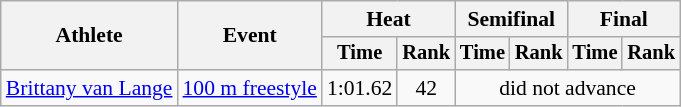<table class=wikitable style="font-size:90%">
<tr>
<th rowspan="2">Athlete</th>
<th rowspan="2">Event</th>
<th colspan="2">Heat</th>
<th colspan="2">Semifinal</th>
<th colspan="2">Final</th>
</tr>
<tr style="font-size:95%">
<th>Time</th>
<th>Rank</th>
<th>Time</th>
<th>Rank</th>
<th>Time</th>
<th>Rank</th>
</tr>
<tr align=center>
<td align=left><a href='#'>Brittany van Lange</a></td>
<td align=left><a href='#'>100 m freestyle</a></td>
<td>1:01.62</td>
<td>42</td>
<td colspan=4>did not advance</td>
</tr>
</table>
